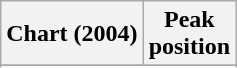<table class="wikitable sortable plainrowheaders" style="text-align:center">
<tr>
<th scope="col">Chart (2004)</th>
<th scope="col">Peak<br>position</th>
</tr>
<tr>
</tr>
<tr>
</tr>
<tr>
</tr>
<tr>
</tr>
<tr>
</tr>
<tr>
</tr>
<tr>
</tr>
<tr>
</tr>
<tr>
</tr>
<tr>
</tr>
<tr>
</tr>
<tr>
</tr>
<tr>
</tr>
</table>
